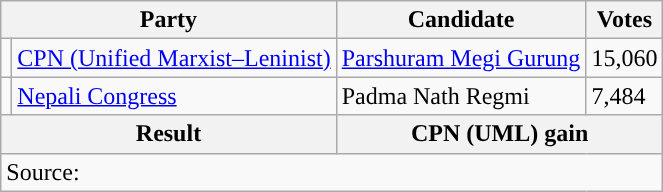<table class="wikitable">
<tr>
<th colspan="2">Party</th>
<th>Candidate</th>
<th>Votes</th>
</tr>
<tr>
<td style="background-color:"></td>
<td><a href='#'>CPN (Unified Marxist–Leninist)</a></td>
<td><a href='#'>Parshuram Megi Gurung</a></td>
<td>15,060</td>
</tr>
<tr>
<td style="background-color:"></td>
<td><a href='#'>Nepali Congress</a></td>
<td>Padma Nath Regmi</td>
<td>7,484</td>
</tr>
<tr>
<th colspan="2">Result</th>
<th colspan="2">CPN (UML) gain</th>
</tr>
<tr>
<td colspan="4">Source: </td>
</tr>
</table>
